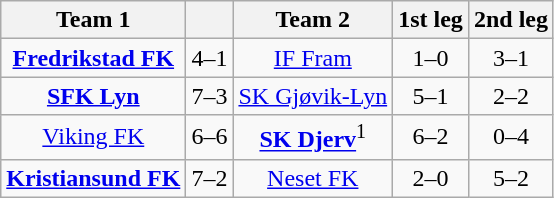<table class="wikitable" style="text-align: center;">
<tr>
<th>Team 1</th>
<th></th>
<th>Team 2</th>
<th>1st leg</th>
<th>2nd leg</th>
</tr>
<tr>
<td><strong><a href='#'>Fredrikstad FK</a></strong></td>
<td>4–1</td>
<td><a href='#'>IF Fram</a></td>
<td>1–0</td>
<td>3–1</td>
</tr>
<tr>
<td><strong><a href='#'>SFK Lyn</a></strong></td>
<td>7–3</td>
<td><a href='#'>SK Gjøvik-Lyn</a></td>
<td>5–1</td>
<td>2–2</td>
</tr>
<tr>
<td><a href='#'>Viking FK</a></td>
<td>6–6</td>
<td><strong><a href='#'>SK Djerv</a></strong><sup>1</sup></td>
<td>6–2</td>
<td>0–4</td>
</tr>
<tr>
<td><strong><a href='#'>Kristiansund FK</a></strong></td>
<td>7–2</td>
<td><a href='#'>Neset FK</a></td>
<td>2–0</td>
<td>5–2</td>
</tr>
</table>
